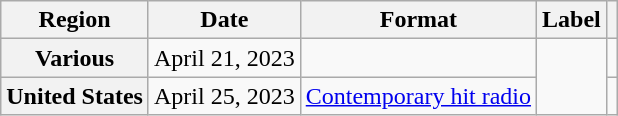<table class="wikitable plainrowheaders">
<tr>
<th scope="col">Region</th>
<th scope="col">Date</th>
<th scope="col">Format</th>
<th scope="col">Label</th>
<th scope="col"></th>
</tr>
<tr>
<th scope="row">Various</th>
<td>April 21, 2023</td>
<td></td>
<td rowspan="2"></td>
<td></td>
</tr>
<tr>
<th scope="row">United States</th>
<td>April 25, 2023</td>
<td><a href='#'>Contemporary hit radio</a></td>
<td></td>
</tr>
</table>
